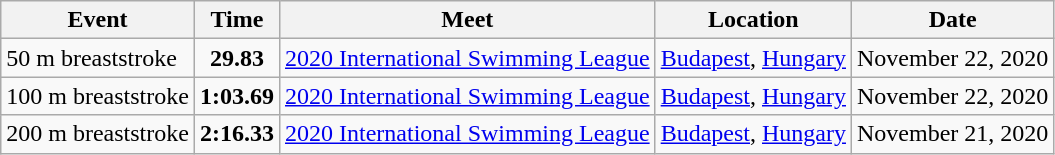<table class="wikitable">
<tr>
<th>Event</th>
<th>Time</th>
<th>Meet</th>
<th>Location</th>
<th>Date</th>
</tr>
<tr>
<td>50 m breaststroke</td>
<td style="text-align:center;"><strong>29.83</strong></td>
<td><a href='#'>2020 International Swimming League</a></td>
<td><a href='#'>Budapest</a>, <a href='#'>Hungary</a></td>
<td>November 22, 2020</td>
</tr>
<tr>
<td>100 m breaststroke</td>
<td style="text-align:center;"><strong>1:03.69</strong></td>
<td><a href='#'>2020 International Swimming League</a></td>
<td><a href='#'>Budapest</a>, <a href='#'>Hungary</a></td>
<td>November 22, 2020</td>
</tr>
<tr>
<td>200 m breaststroke</td>
<td style="text-align:center;"><strong>2:16.33</strong></td>
<td><a href='#'>2020 International Swimming League</a></td>
<td><a href='#'>Budapest</a>, <a href='#'>Hungary</a></td>
<td>November 21, 2020</td>
</tr>
</table>
